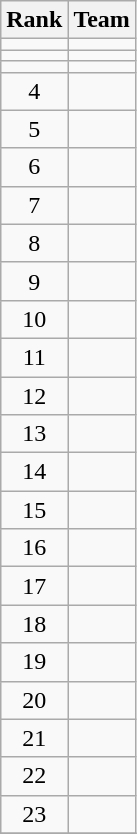<table class="wikitable">
<tr>
<th>Rank</th>
<th>Team</th>
</tr>
<tr>
<td align=center></td>
<td></td>
</tr>
<tr>
<td align=center></td>
<td></td>
</tr>
<tr>
<td align=center></td>
<td></td>
</tr>
<tr>
<td align=center>4</td>
<td></td>
</tr>
<tr>
<td align=center>5</td>
<td></td>
</tr>
<tr>
<td align=center>6</td>
<td></td>
</tr>
<tr>
<td align=center>7</td>
<td></td>
</tr>
<tr>
<td align=center>8</td>
<td></td>
</tr>
<tr>
<td align=center>9</td>
<td></td>
</tr>
<tr>
<td align=center>10</td>
<td></td>
</tr>
<tr>
<td align=center>11</td>
<td></td>
</tr>
<tr>
<td align=center>12</td>
<td></td>
</tr>
<tr>
<td align=center>13</td>
<td></td>
</tr>
<tr>
<td align=center>14</td>
<td></td>
</tr>
<tr>
<td align=center>15</td>
<td></td>
</tr>
<tr>
<td align=center>16</td>
<td></td>
</tr>
<tr>
<td align=center>17</td>
<td></td>
</tr>
<tr>
<td align=center>18</td>
<td></td>
</tr>
<tr>
<td align=center>19</td>
<td></td>
</tr>
<tr>
<td align=center>20</td>
<td></td>
</tr>
<tr>
<td align=center>21</td>
<td></td>
</tr>
<tr>
<td align=center>22</td>
<td></td>
</tr>
<tr>
<td align=center>23</td>
<td></td>
</tr>
<tr>
</tr>
</table>
